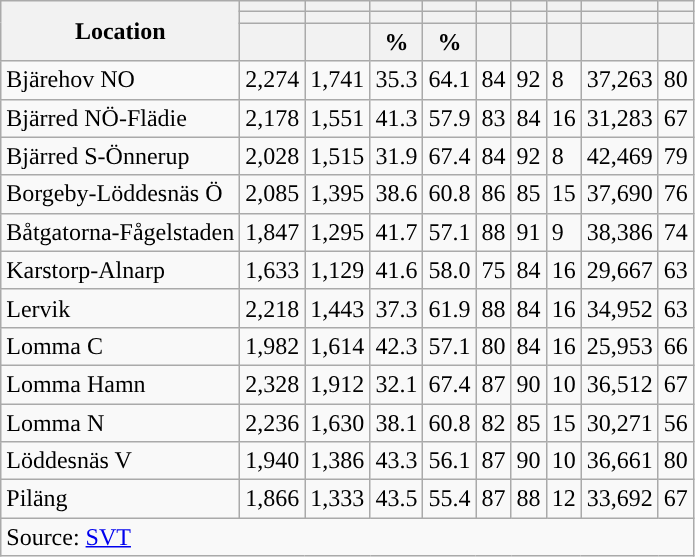<table role="presentation" class="wikitable sortable mw-collapsible">
<tr>
<th rowspan="3">Location</th>
<th></th>
<th></th>
<th></th>
<th></th>
<th></th>
<th></th>
<th></th>
<th></th>
<th></th>
</tr>
<tr>
<th></th>
<th></th>
<th style="background:"></th>
<th style="background:"></th>
<th></th>
<th></th>
<th></th>
<th></th>
<th></th>
</tr>
<tr>
<th data-sort-type="number"></th>
<th data-sort-type="number"></th>
<th data-sort-type="number">%</th>
<th data-sort-type="number">%</th>
<th data-sort-type="number"></th>
<th data-sort-type="number"></th>
<th data-sort-type="number"></th>
<th data-sort-type="number"></th>
<th data-sort-type="number"></th>
</tr>
<tr>
<td align="left">Bjärehov NO</td>
<td>2,274</td>
<td>1,741</td>
<td>35.3</td>
<td>64.1</td>
<td>84</td>
<td>92</td>
<td>8</td>
<td>37,263</td>
<td>80</td>
</tr>
<tr>
<td align="left">Bjärred NÖ-Flädie</td>
<td>2,178</td>
<td>1,551</td>
<td>41.3</td>
<td>57.9</td>
<td>83</td>
<td>84</td>
<td>16</td>
<td>31,283</td>
<td>67</td>
</tr>
<tr>
<td align="left">Bjärred S-Önnerup</td>
<td>2,028</td>
<td>1,515</td>
<td>31.9</td>
<td>67.4</td>
<td>84</td>
<td>92</td>
<td>8</td>
<td>42,469</td>
<td>79</td>
</tr>
<tr>
<td align="left">Borgeby-Löddesnäs Ö</td>
<td>2,085</td>
<td>1,395</td>
<td>38.6</td>
<td>60.8</td>
<td>86</td>
<td>85</td>
<td>15</td>
<td>37,690</td>
<td>76</td>
</tr>
<tr>
<td align="left">Båtgatorna-Fågelstaden</td>
<td>1,847</td>
<td>1,295</td>
<td>41.7</td>
<td>57.1</td>
<td>88</td>
<td>91</td>
<td>9</td>
<td>38,386</td>
<td>74</td>
</tr>
<tr>
<td align="left">Karstorp-Alnarp</td>
<td>1,633</td>
<td>1,129</td>
<td>41.6</td>
<td>58.0</td>
<td>75</td>
<td>84</td>
<td>16</td>
<td>29,667</td>
<td>63</td>
</tr>
<tr>
<td align="left">Lervik</td>
<td>2,218</td>
<td>1,443</td>
<td>37.3</td>
<td>61.9</td>
<td>88</td>
<td>84</td>
<td>16</td>
<td>34,952</td>
<td>63</td>
</tr>
<tr>
<td align="left">Lomma C</td>
<td>1,982</td>
<td>1,614</td>
<td>42.3</td>
<td>57.1</td>
<td>80</td>
<td>84</td>
<td>16</td>
<td>25,953</td>
<td>66</td>
</tr>
<tr>
<td align="left">Lomma Hamn</td>
<td>2,328</td>
<td>1,912</td>
<td>32.1</td>
<td>67.4</td>
<td>87</td>
<td>90</td>
<td>10</td>
<td>36,512</td>
<td>67</td>
</tr>
<tr>
<td align="left">Lomma N</td>
<td>2,236</td>
<td>1,630</td>
<td>38.1</td>
<td>60.8</td>
<td>82</td>
<td>85</td>
<td>15</td>
<td>30,271</td>
<td>56</td>
</tr>
<tr>
<td align="left">Löddesnäs V</td>
<td>1,940</td>
<td>1,386</td>
<td>43.3</td>
<td>56.1</td>
<td>87</td>
<td>90</td>
<td>10</td>
<td>36,661</td>
<td>80</td>
</tr>
<tr>
<td align="left">Piläng</td>
<td>1,866</td>
<td>1,333</td>
<td>43.5</td>
<td>55.4</td>
<td>87</td>
<td>88</td>
<td>12</td>
<td>33,692</td>
<td>67</td>
</tr>
<tr>
<td colspan="10" align="left">Source: <a href='#'>SVT</a></td>
</tr>
</table>
